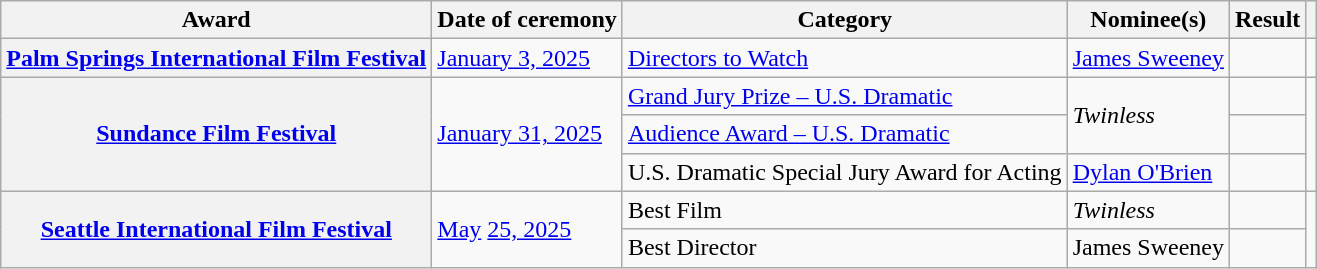<table class="wikitable sortable plainrowheaders">
<tr>
<th scope="col">Award</th>
<th scope="col">Date of ceremony</th>
<th scope="col">Category</th>
<th scope="col">Nominee(s)</th>
<th>Result</th>
<th class="unsortable" scope="col"></th>
</tr>
<tr>
<th scope="row"><a href='#'>Palm Springs International Film Festival</a></th>
<td><a href='#'>January 3, 2025</a></td>
<td><a href='#'>Directors to Watch</a></td>
<td><a href='#'>James Sweeney</a></td>
<td></td>
<td align="center"></td>
</tr>
<tr>
<th rowspan="3" scope="row"><a href='#'>Sundance Film Festival</a></th>
<td rowspan="3"><a href='#'>January 31, 2025</a></td>
<td><a href='#'>Grand Jury Prize – U.S. Dramatic</a></td>
<td rowspan="2"><em>Twinless</em></td>
<td></td>
<td rowspan="3" align="center"></td>
</tr>
<tr>
<td><a href='#'>Audience Award – U.S. Dramatic</a></td>
<td></td>
</tr>
<tr>
<td>U.S. Dramatic Special Jury Award for Acting</td>
<td><a href='#'>Dylan O'Brien</a></td>
<td></td>
</tr>
<tr>
<th rowspan="2" scope="row"><a href='#'>Seattle International Film Festival</a></th>
<td rowspan="2"><a href='#'>May</a> <a href='#'>25, 2025</a></td>
<td>Best Film</td>
<td><em>Twinless</em></td>
<td></td>
<td rowspan="2" align="center"></td>
</tr>
<tr>
<td>Best Director</td>
<td>James Sweeney</td>
<td></td>
</tr>
</table>
